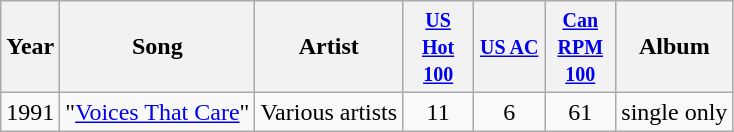<table class="wikitable">
<tr>
<th>Year</th>
<th>Song</th>
<th>Artist</th>
<th width="40"><small><a href='#'>US Hot 100</a></small></th>
<th width="40"><small><a href='#'>US AC</a></small></th>
<th width="40"><small><a href='#'>Can RPM 100</a></small></th>
<th rowspan="1">Album</th>
</tr>
<tr>
<td>1991</td>
<td>"<a href='#'>Voices That Care</a>"</td>
<td>Various artists</td>
<td align="center">11</td>
<td align="center">6</td>
<td align="center">61</td>
<td align="left">single only</td>
</tr>
</table>
